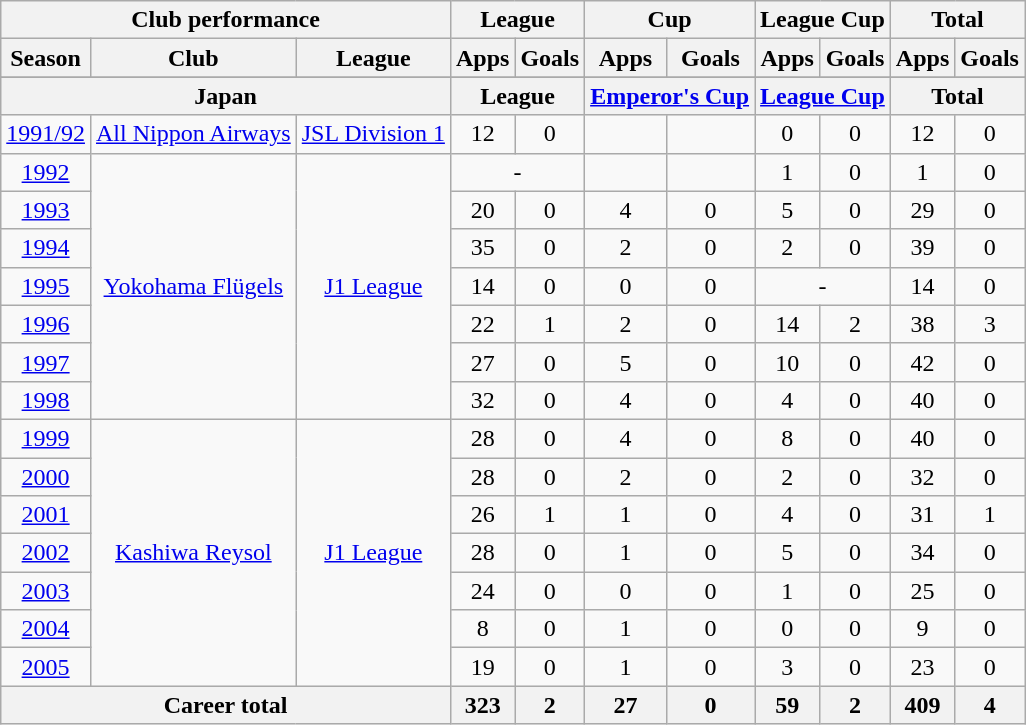<table class="wikitable" style="text-align:center">
<tr>
<th colspan=3>Club performance</th>
<th colspan=2>League</th>
<th colspan=2>Cup</th>
<th colspan=2>League Cup</th>
<th colspan=2>Total</th>
</tr>
<tr>
<th>Season</th>
<th>Club</th>
<th>League</th>
<th>Apps</th>
<th>Goals</th>
<th>Apps</th>
<th>Goals</th>
<th>Apps</th>
<th>Goals</th>
<th>Apps</th>
<th>Goals</th>
</tr>
<tr>
</tr>
<tr>
<th colspan=3>Japan</th>
<th colspan=2>League</th>
<th colspan=2><a href='#'>Emperor's Cup</a></th>
<th colspan=2><a href='#'>League Cup</a></th>
<th colspan=2>Total</th>
</tr>
<tr>
<td><a href='#'>1991/92</a></td>
<td><a href='#'>All Nippon Airways</a></td>
<td><a href='#'>JSL Division 1</a></td>
<td>12</td>
<td>0</td>
<td></td>
<td></td>
<td>0</td>
<td>0</td>
<td>12</td>
<td>0</td>
</tr>
<tr>
<td><a href='#'>1992</a></td>
<td rowspan="7"><a href='#'>Yokohama Flügels</a></td>
<td rowspan="7"><a href='#'>J1 League</a></td>
<td colspan="2">-</td>
<td></td>
<td></td>
<td>1</td>
<td>0</td>
<td>1</td>
<td>0</td>
</tr>
<tr>
<td><a href='#'>1993</a></td>
<td>20</td>
<td>0</td>
<td>4</td>
<td>0</td>
<td>5</td>
<td>0</td>
<td>29</td>
<td>0</td>
</tr>
<tr>
<td><a href='#'>1994</a></td>
<td>35</td>
<td>0</td>
<td>2</td>
<td>0</td>
<td>2</td>
<td>0</td>
<td>39</td>
<td>0</td>
</tr>
<tr>
<td><a href='#'>1995</a></td>
<td>14</td>
<td>0</td>
<td>0</td>
<td>0</td>
<td colspan="2">-</td>
<td>14</td>
<td>0</td>
</tr>
<tr>
<td><a href='#'>1996</a></td>
<td>22</td>
<td>1</td>
<td>2</td>
<td>0</td>
<td>14</td>
<td>2</td>
<td>38</td>
<td>3</td>
</tr>
<tr>
<td><a href='#'>1997</a></td>
<td>27</td>
<td>0</td>
<td>5</td>
<td>0</td>
<td>10</td>
<td>0</td>
<td>42</td>
<td>0</td>
</tr>
<tr>
<td><a href='#'>1998</a></td>
<td>32</td>
<td>0</td>
<td>4</td>
<td>0</td>
<td>4</td>
<td>0</td>
<td>40</td>
<td>0</td>
</tr>
<tr>
<td><a href='#'>1999</a></td>
<td rowspan="7"><a href='#'>Kashiwa Reysol</a></td>
<td rowspan="7"><a href='#'>J1 League</a></td>
<td>28</td>
<td>0</td>
<td>4</td>
<td>0</td>
<td>8</td>
<td>0</td>
<td>40</td>
<td>0</td>
</tr>
<tr>
<td><a href='#'>2000</a></td>
<td>28</td>
<td>0</td>
<td>2</td>
<td>0</td>
<td>2</td>
<td>0</td>
<td>32</td>
<td>0</td>
</tr>
<tr>
<td><a href='#'>2001</a></td>
<td>26</td>
<td>1</td>
<td>1</td>
<td>0</td>
<td>4</td>
<td>0</td>
<td>31</td>
<td>1</td>
</tr>
<tr>
<td><a href='#'>2002</a></td>
<td>28</td>
<td>0</td>
<td>1</td>
<td>0</td>
<td>5</td>
<td>0</td>
<td>34</td>
<td>0</td>
</tr>
<tr>
<td><a href='#'>2003</a></td>
<td>24</td>
<td>0</td>
<td>0</td>
<td>0</td>
<td>1</td>
<td>0</td>
<td>25</td>
<td>0</td>
</tr>
<tr>
<td><a href='#'>2004</a></td>
<td>8</td>
<td>0</td>
<td>1</td>
<td>0</td>
<td>0</td>
<td>0</td>
<td>9</td>
<td>0</td>
</tr>
<tr>
<td><a href='#'>2005</a></td>
<td>19</td>
<td>0</td>
<td>1</td>
<td>0</td>
<td>3</td>
<td>0</td>
<td>23</td>
<td>0</td>
</tr>
<tr>
<th colspan=3>Career total</th>
<th>323</th>
<th>2</th>
<th>27</th>
<th>0</th>
<th>59</th>
<th>2</th>
<th>409</th>
<th>4</th>
</tr>
</table>
